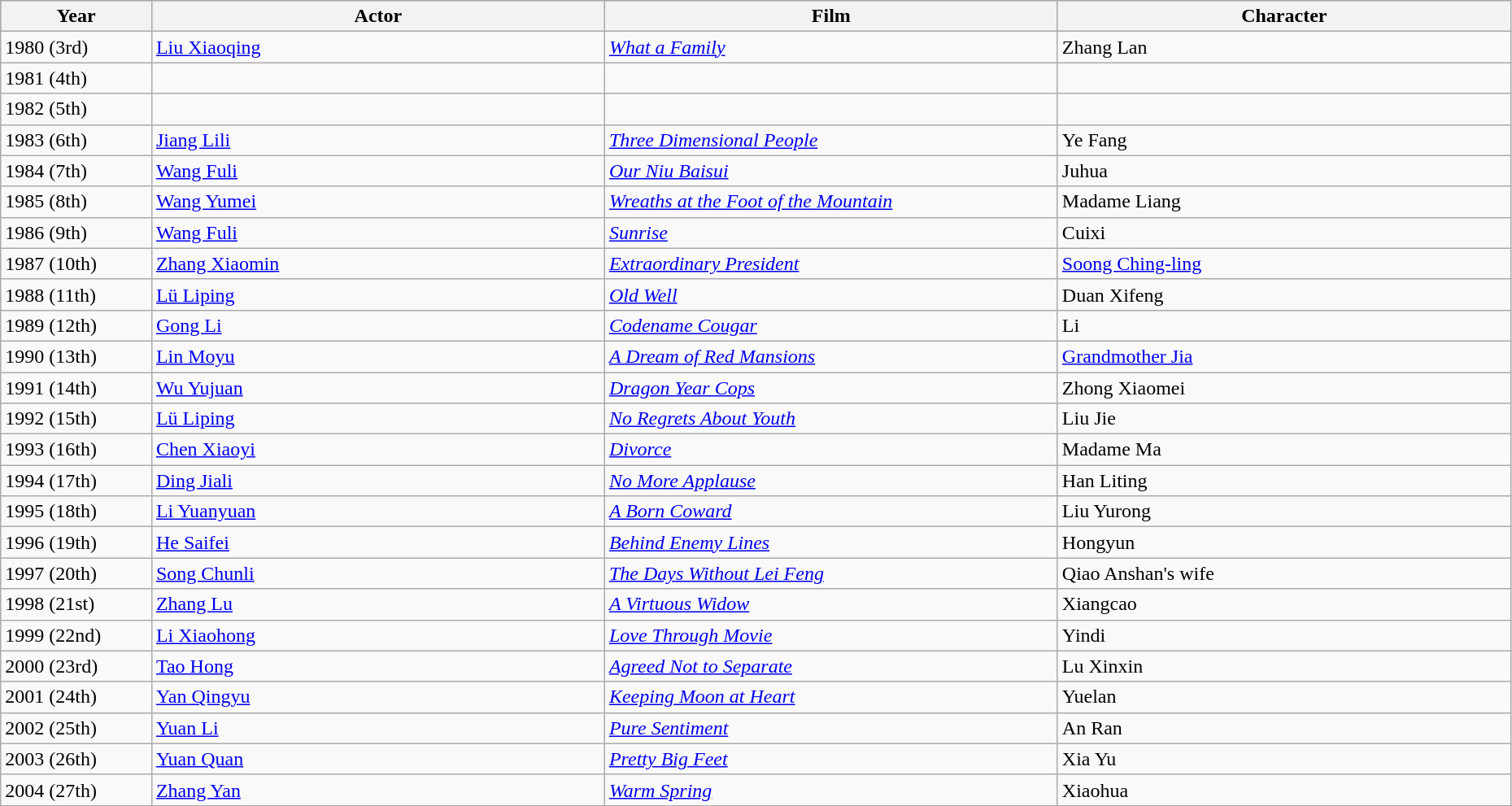<table class="wikitable" style="width:98%;">
<tr style="background:#bebebe;">
<th style="width:10%;">Year</th>
<th style="width:30%;">Actor</th>
<th style="width:30%;">Film</th>
<th style="width:30%;">Character</th>
</tr>
<tr>
<td>1980 (3rd)</td>
<td><a href='#'>Liu Xiaoqing</a></td>
<td><em><a href='#'>What a Family</a></em></td>
<td>Zhang Lan</td>
</tr>
<tr>
<td>1981 (4th)</td>
<td></td>
<td></td>
<td></td>
</tr>
<tr>
<td>1982 (5th)</td>
<td></td>
<td></td>
<td></td>
</tr>
<tr>
<td>1983 (6th)</td>
<td><a href='#'>Jiang Lili</a></td>
<td><em><a href='#'>Three Dimensional People</a></em></td>
<td>Ye Fang</td>
</tr>
<tr>
<td>1984 (7th)</td>
<td><a href='#'>Wang Fuli</a></td>
<td><em><a href='#'>Our Niu Baisui</a></em></td>
<td>Juhua</td>
</tr>
<tr>
<td>1985 (8th)</td>
<td><a href='#'>Wang Yumei</a></td>
<td><em><a href='#'>Wreaths at the Foot of the Mountain</a></em></td>
<td>Madame Liang</td>
</tr>
<tr>
<td>1986 (9th)</td>
<td><a href='#'>Wang Fuli</a></td>
<td><em><a href='#'>Sunrise</a></em></td>
<td>Cuixi</td>
</tr>
<tr>
<td>1987 (10th)</td>
<td><a href='#'>Zhang Xiaomin</a></td>
<td><em><a href='#'>Extraordinary President</a></em></td>
<td><a href='#'>Soong Ching-ling</a></td>
</tr>
<tr>
<td>1988 (11th)</td>
<td><a href='#'>Lü Liping</a></td>
<td><em><a href='#'>Old Well</a></em></td>
<td>Duan Xifeng</td>
</tr>
<tr>
<td>1989 (12th)</td>
<td><a href='#'>Gong Li</a></td>
<td><em><a href='#'>Codename Cougar</a></em></td>
<td>Li</td>
</tr>
<tr>
<td>1990 (13th)</td>
<td><a href='#'>Lin Moyu</a></td>
<td><em><a href='#'>A Dream of Red Mansions</a></em></td>
<td><a href='#'>Grandmother Jia</a></td>
</tr>
<tr>
<td>1991 (14th)</td>
<td><a href='#'>Wu Yujuan</a></td>
<td><em><a href='#'>Dragon Year Cops</a></em></td>
<td>Zhong Xiaomei</td>
</tr>
<tr>
<td>1992 (15th)</td>
<td><a href='#'>Lü Liping</a></td>
<td><em><a href='#'>No Regrets About Youth</a></em></td>
<td>Liu Jie</td>
</tr>
<tr>
<td>1993 (16th)</td>
<td><a href='#'>Chen Xiaoyi</a></td>
<td><em><a href='#'>Divorce</a></em></td>
<td>Madame Ma</td>
</tr>
<tr>
<td>1994 (17th)</td>
<td><a href='#'>Ding Jiali</a></td>
<td><em><a href='#'>No More Applause</a></em></td>
<td>Han Liting</td>
</tr>
<tr>
<td>1995 (18th)</td>
<td><a href='#'>Li Yuanyuan</a></td>
<td><em><a href='#'>A Born Coward</a></em></td>
<td>Liu Yurong</td>
</tr>
<tr>
<td>1996 (19th)</td>
<td><a href='#'>He Saifei</a></td>
<td><em><a href='#'>Behind Enemy Lines</a></em></td>
<td>Hongyun</td>
</tr>
<tr>
<td>1997 (20th)</td>
<td><a href='#'>Song Chunli</a></td>
<td><em><a href='#'>The Days Without Lei Feng</a></em></td>
<td>Qiao Anshan's wife</td>
</tr>
<tr>
<td>1998 (21st)</td>
<td><a href='#'>Zhang Lu</a></td>
<td><em><a href='#'>A Virtuous Widow</a></em></td>
<td>Xiangcao</td>
</tr>
<tr>
<td>1999 (22nd)</td>
<td><a href='#'>Li Xiaohong</a></td>
<td><em><a href='#'>Love Through Movie</a></em></td>
<td>Yindi</td>
</tr>
<tr>
<td>2000 (23rd)</td>
<td><a href='#'>Tao Hong</a></td>
<td><em><a href='#'>Agreed Not to Separate</a></em></td>
<td>Lu Xinxin</td>
</tr>
<tr>
<td>2001 (24th)</td>
<td><a href='#'>Yan Qingyu</a></td>
<td><em><a href='#'>Keeping Moon at Heart</a></em></td>
<td>Yuelan</td>
</tr>
<tr>
<td>2002 (25th)</td>
<td><a href='#'>Yuan Li</a></td>
<td><em><a href='#'>Pure Sentiment</a></em></td>
<td>An Ran</td>
</tr>
<tr>
<td>2003 (26th)</td>
<td><a href='#'>Yuan Quan</a></td>
<td><em><a href='#'>Pretty Big Feet</a></em></td>
<td>Xia Yu</td>
</tr>
<tr>
<td>2004 (27th)</td>
<td><a href='#'>Zhang Yan</a></td>
<td><em><a href='#'>Warm Spring</a></em></td>
<td>Xiaohua</td>
</tr>
</table>
